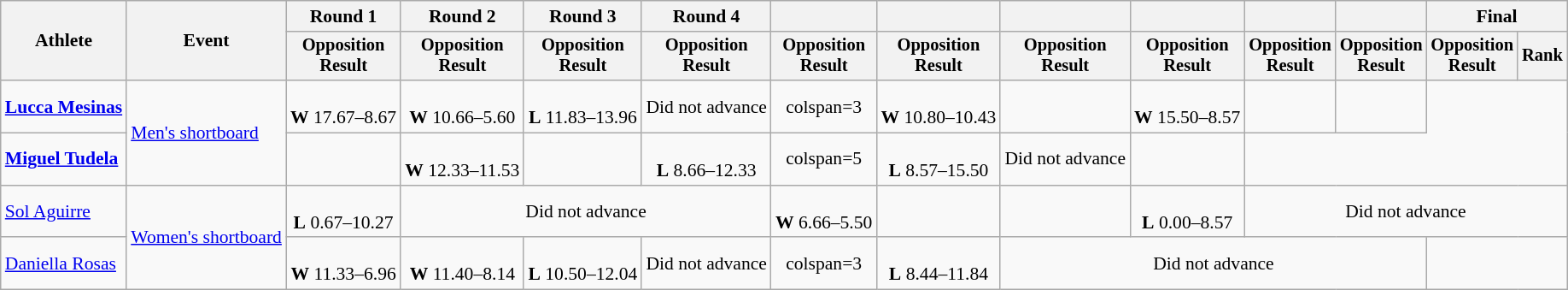<table class=wikitable style=font-size:90%;text-align:center>
<tr>
<th rowspan=2>Athlete</th>
<th rowspan=2>Event</th>
<th>Round 1</th>
<th>Round 2</th>
<th>Round 3</th>
<th>Round 4</th>
<th></th>
<th></th>
<th></th>
<th></th>
<th></th>
<th></th>
<th colspan=2>Final</th>
</tr>
<tr style=font-size:95%>
<th>Opposition<br>Result</th>
<th>Opposition<br>Result</th>
<th>Opposition<br>Result</th>
<th>Opposition<br>Result</th>
<th>Opposition<br>Result</th>
<th>Opposition<br>Result</th>
<th>Opposition<br>Result</th>
<th>Opposition<br>Result</th>
<th>Opposition<br>Result</th>
<th>Opposition<br>Result</th>
<th>Opposition<br>Result</th>
<th>Rank</th>
</tr>
<tr>
<td align=left><strong><a href='#'>Lucca Mesinas</a></strong></td>
<td align=left rowspan=2><a href='#'>Men's shortboard</a></td>
<td><br><strong>W</strong> 17.67–8.67</td>
<td><br><strong>W</strong> 10.66–5.60</td>
<td><br><strong>L</strong> 11.83–13.96</td>
<td>Did not advance</td>
<td>colspan=3 </td>
<td><br><strong>W</strong> 10.80–10.43</td>
<td><br></td>
<td><br><strong>W</strong> 15.50–8.57</td>
<td><br></td>
<td></td>
</tr>
<tr>
<td align=left><strong><a href='#'>Miguel Tudela</a></strong></td>
<td><br></td>
<td><br><strong>W</strong> 12.33–11.53</td>
<td><br></td>
<td><br><strong>L</strong> 8.66–12.33</td>
<td>colspan=5 </td>
<td><br><strong>L</strong> 8.57–15.50</td>
<td>Did not advance</td>
<td></td>
</tr>
<tr>
<td align=left><a href='#'>Sol Aguirre</a></td>
<td align=left rowspan=2><a href='#'>Women's shortboard</a></td>
<td><br><strong>L</strong> 0.67–10.27</td>
<td colspan=3>Did not advance</td>
<td><br><strong>W</strong> 6.66–5.50</td>
<td><br></td>
<td><br></td>
<td><br><strong>L</strong> 0.00–8.57</td>
<td colspan=4>Did not advance</td>
</tr>
<tr>
<td align=left><a href='#'>Daniella Rosas</a></td>
<td><br><strong>W</strong> 11.33–6.96</td>
<td><br><strong>W</strong> 11.40–8.14</td>
<td><br><strong>L</strong> 10.50–12.04</td>
<td>Did not advance</td>
<td>colspan=3 </td>
<td><br><strong>L</strong> 8.44–11.84</td>
<td colspan=4>Did not advance</td>
</tr>
</table>
